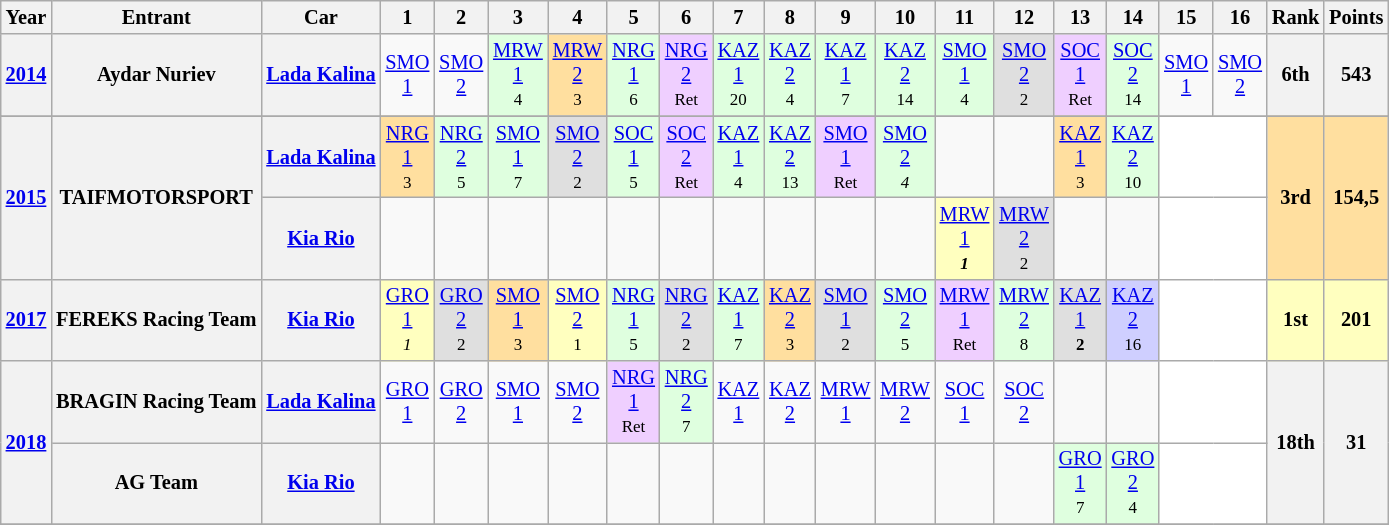<table class="wikitable" style="text-align:center; font-size:85%">
<tr valign="top">
<th>Year</th>
<th>Entrant</th>
<th>Car</th>
<th>1</th>
<th>2</th>
<th>3</th>
<th>4</th>
<th>5</th>
<th>6</th>
<th>7</th>
<th>8</th>
<th>9</th>
<th>10</th>
<th>11</th>
<th>12</th>
<th>13</th>
<th>14</th>
<th>15</th>
<th>16</th>
<th>Rank</th>
<th>Points</th>
</tr>
<tr>
<th><a href='#'>2014</a></th>
<th>Aydar Nuriev</th>
<th><a href='#'>Lada Kalina</a></th>
<td><a href='#'>SMO<br>1</a><br><small></small></td>
<td><a href='#'>SMO<br>2</a><br><small></small></td>
<td style="background:#DFFFDF;"><a href='#'>MRW<br>1</a><br><small>4</small></td>
<td style="background:#ffdf9f;"><a href='#'>MRW<br>2</a><br><small>3</small></td>
<td style="background:#DFFFDF;"><a href='#'>NRG<br>1</a><br><small>6</small></td>
<td style="background:#efcfff;"><a href='#'>NRG<br>2</a><br><small>Ret</small></td>
<td style="background:#DFFFDF;"><a href='#'>KAZ<br>1</a><br><small>20</small></td>
<td style="background:#DFFFDF;"><a href='#'>KAZ<br>2</a><br><small>4</small></td>
<td style="background:#DFFFDF;"><a href='#'>KAZ<br>1</a><br><small>7</small></td>
<td style="background:#DFFFDF;"><a href='#'>KAZ<br>2</a><br><small>14</small></td>
<td style="background:#DFFFDF;"><a href='#'>SMO<br>1</a><br><small>4</small></td>
<td style="background:#dfdfdf;"><a href='#'>SMO<br>2</a><br><small>2</small></td>
<td style="background:#efcfff;"><a href='#'>SOC<br>1</a><br><small>Ret</small></td>
<td style="background:#DFFFDF;"><a href='#'>SOC<br>2</a><br><small>14</small></td>
<td><a href='#'>SMO<br>1</a><br><small></small></td>
<td><a href='#'>SMO<br>2</a><br><small></small></td>
<th>6th</th>
<th>543</th>
</tr>
<tr>
</tr>
<tr>
<th rowspan=2><a href='#'>2015</a></th>
<th rowspan=2>TAIFMOTORSPORT</th>
<th><a href='#'>Lada Kalina</a></th>
<td style="background:#ffdf9f;"><a href='#'>NRG<br>1</a><br><small>3</small></td>
<td style="background:#dfffdf;"><a href='#'>NRG<br>2</a><br><small>5</small></td>
<td style="background:#dfffdf;"><a href='#'>SMO<br>1</a><br><small>7</small></td>
<td style="background:#dfdfdf;"><a href='#'>SMO<br>2</a><br><small>2</small></td>
<td style="background:#dfffdf;"><a href='#'>SOC<br>1</a><br><small>5</small></td>
<td style="background:#efcfff;"><a href='#'>SOC<br>2</a><br><small>Ret</small></td>
<td style="background:#dfffdf;"><a href='#'>KAZ<br>1</a><br> <small>4</small></td>
<td style="background:#dfffdf;"><a href='#'>KAZ<br>2</a><br><small>13</small></td>
<td style="background:#efcfff;"><a href='#'>SMO<br>1</a><br><small>Ret</small></td>
<td style="background:#dfffdf;"><a href='#'>SMO<br>2</a><br><small><em>4</em></small></td>
<td></td>
<td></td>
<td style="background:#ffdf9f;"><a href='#'>KAZ<br>1</a><br> <small>3</small></td>
<td style="background:#dfffdf;"><a href='#'>KAZ<br>2</a><br> <small>10</small></td>
<td colspan="2" bgcolor="#ffffff"></td>
<th rowspan="2" style="background:#ffdf9f;">3rd</th>
<th rowspan="2" style="background:#ffdf9f;">154,5</th>
</tr>
<tr>
<th><a href='#'>Kia Rio</a></th>
<td></td>
<td></td>
<td></td>
<td></td>
<td></td>
<td></td>
<td></td>
<td></td>
<td></td>
<td></td>
<td style="background:#ffffbf;"><a href='#'>MRW<br>1</a><br><small><strong><em>1</em></strong></small></td>
<td style="background:#dfdfdf;"><a href='#'>MRW<br>2</a><br><small>2</small></td>
<td></td>
<td></td>
<td colspan="2" bgcolor="#ffffff"></td>
</tr>
<tr>
<th><a href='#'>2017</a></th>
<th>FEREKS Racing Team</th>
<th><a href='#'>Kia Rio</a></th>
<td style="background:#ffffbf;"><a href='#'>GRO<br>1</a><br><small><em>1</em></small></td>
<td style="background:#dfdfdf;"><a href='#'>GRO<br>2</a><br><small>2</small></td>
<td style="background:#ffdf9f;"><a href='#'>SMO<br>1</a><br><small>3</small></td>
<td style="background:#ffffbf;"><a href='#'>SMO<br>2</a><br><small>1</small></td>
<td style="background:#dfffdf;"><a href='#'>NRG<br>1</a><br><small>5</small></td>
<td style="background:#dfdfdf;"><a href='#'>NRG<br>2</a><br><small>2</small></td>
<td style="background:#dfffdf;"><a href='#'>KAZ<br>1</a><br> <small>7</small></td>
<td style="background:#ffdf9f;"><a href='#'>KAZ<br>2</a><br><small>3</small></td>
<td style="background:#dfdfdf;"><a href='#'>SMO<br>1</a><br><small>2</small></td>
<td style="background:#dfffdf;"><a href='#'>SMO<br>2</a><br><small>5</small></td>
<td style="background:#efcfff;"><a href='#'>MRW<br>1</a><br><small>Ret</small></td>
<td style="background:#dfffdf;"><a href='#'>MRW<br>2</a><br><small>8</small></td>
<td style="background:#dfdfdf;"><a href='#'>KAZ<br>1</a><br> <small><strong>2</strong></small></td>
<td style="background:#cfcfff;"><a href='#'>KAZ<br>2</a><br> <small>16</small></td>
<td colspan="2" bgcolor="#ffffff"></td>
<th style="background:#ffffbf;">1st</th>
<th style="background:#ffffbf;">201</th>
</tr>
<tr>
<th rowspan=2><a href='#'>2018</a></th>
<th>BRAGIN Racing Team</th>
<th><a href='#'>Lada Kalina</a></th>
<td><a href='#'>GRO<br>1</a><br><small></small></td>
<td><a href='#'>GRO<br>2</a><br><small></small></td>
<td><a href='#'>SMO<br>1</a><br><small></small></td>
<td><a href='#'>SMO<br>2</a><br><small></small></td>
<td style="background:#efcfff;"><a href='#'>NRG<br>1</a><br><small>Ret</small></td>
<td style="background:#dfffdf;"><a href='#'>NRG<br>2</a><br><small>7</small></td>
<td><a href='#'>KAZ<br>1</a><br> <small></small></td>
<td><a href='#'>KAZ<br>2</a><br><small></small></td>
<td><a href='#'>MRW<br>1</a><br><small></small></td>
<td><a href='#'>MRW<br>2</a><br><small></small></td>
<td><a href='#'>SOC<br>1</a><br><small></small></td>
<td><a href='#'>SOC<br>2</a><br><small></small></td>
<td></td>
<td></td>
<td colspan="2" bgcolor="#ffffff"></td>
<th rowspan="2" style="background:#;">18th</th>
<th rowspan="2" style="background:#;">31</th>
</tr>
<tr>
<th>AG Team</th>
<th><a href='#'>Kia Rio</a></th>
<td></td>
<td></td>
<td></td>
<td></td>
<td></td>
<td></td>
<td></td>
<td></td>
<td></td>
<td></td>
<td></td>
<td></td>
<td style="background:#dfffdf;"><a href='#'>GRO<br>1</a><br><small>7</small></td>
<td style="background:#dfffdf;"><a href='#'>GRO<br>2</a><br><small>4</small></td>
<td colspan="2" bgcolor="#ffffff"></td>
</tr>
<tr>
</tr>
</table>
